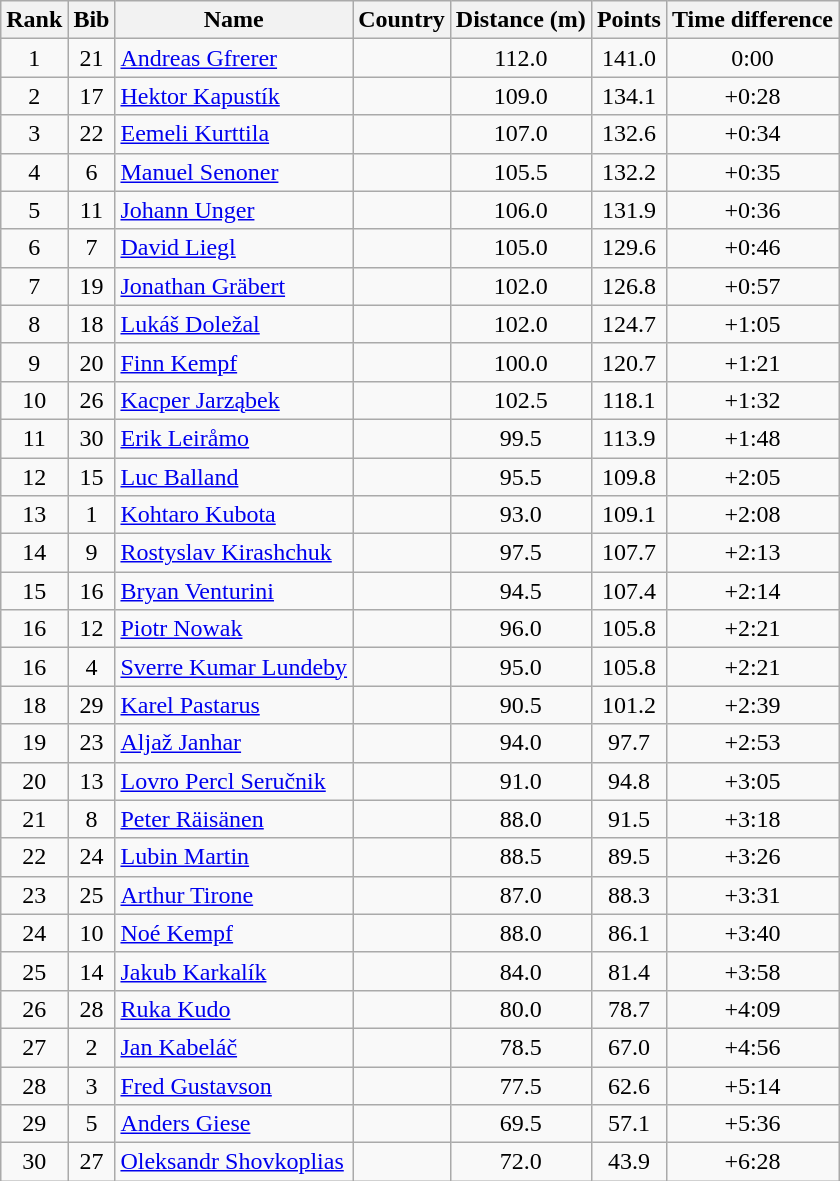<table class="wikitable sortable" style="text-align:center">
<tr>
<th>Rank</th>
<th>Bib</th>
<th>Name</th>
<th>Country</th>
<th>Distance (m)</th>
<th>Points</th>
<th>Time difference</th>
</tr>
<tr>
<td>1</td>
<td>21</td>
<td align=left><a href='#'>Andreas Gfrerer</a></td>
<td align=left></td>
<td>112.0</td>
<td>141.0</td>
<td>0:00</td>
</tr>
<tr>
<td>2</td>
<td>17</td>
<td align=left><a href='#'>Hektor Kapustík</a></td>
<td align=left></td>
<td>109.0</td>
<td>134.1</td>
<td>+0:28</td>
</tr>
<tr>
<td>3</td>
<td>22</td>
<td align=left><a href='#'>Eemeli Kurttila</a></td>
<td align=left></td>
<td>107.0</td>
<td>132.6</td>
<td>+0:34</td>
</tr>
<tr>
<td>4</td>
<td>6</td>
<td align=left><a href='#'>Manuel Senoner</a></td>
<td align=left></td>
<td>105.5</td>
<td>132.2</td>
<td>+0:35</td>
</tr>
<tr>
<td>5</td>
<td>11</td>
<td align=left><a href='#'>Johann Unger</a></td>
<td align=left></td>
<td>106.0</td>
<td>131.9</td>
<td>+0:36</td>
</tr>
<tr>
<td>6</td>
<td>7</td>
<td align=left><a href='#'>David Liegl</a></td>
<td align=left></td>
<td>105.0</td>
<td>129.6</td>
<td>+0:46</td>
</tr>
<tr>
<td>7</td>
<td>19</td>
<td align=left><a href='#'>Jonathan Gräbert</a></td>
<td align=left></td>
<td>102.0</td>
<td>126.8</td>
<td>+0:57</td>
</tr>
<tr>
<td>8</td>
<td>18</td>
<td align=left><a href='#'>Lukáš Doležal</a></td>
<td align=left></td>
<td>102.0</td>
<td>124.7</td>
<td>+1:05</td>
</tr>
<tr>
<td>9</td>
<td>20</td>
<td align=left><a href='#'>Finn Kempf</a></td>
<td align=left></td>
<td>100.0</td>
<td>120.7</td>
<td>+1:21</td>
</tr>
<tr>
<td>10</td>
<td>26</td>
<td align=left><a href='#'>Kacper Jarząbek</a></td>
<td align=left></td>
<td>102.5</td>
<td>118.1</td>
<td>+1:32</td>
</tr>
<tr>
<td>11</td>
<td>30</td>
<td align=left><a href='#'>Erik Leiråmo</a></td>
<td align=left></td>
<td>99.5</td>
<td>113.9</td>
<td>+1:48</td>
</tr>
<tr>
<td>12</td>
<td>15</td>
<td align=left><a href='#'>Luc Balland</a></td>
<td align=left></td>
<td>95.5</td>
<td>109.8</td>
<td>+2:05</td>
</tr>
<tr>
<td>13</td>
<td>1</td>
<td align=left><a href='#'>Kohtaro Kubota</a></td>
<td align=left></td>
<td>93.0</td>
<td>109.1</td>
<td>+2:08</td>
</tr>
<tr>
<td>14</td>
<td>9</td>
<td align=left><a href='#'>Rostyslav Kirashchuk</a></td>
<td align=left></td>
<td>97.5</td>
<td>107.7</td>
<td>+2:13</td>
</tr>
<tr>
<td>15</td>
<td>16</td>
<td align=left><a href='#'>Bryan Venturini</a></td>
<td align=left></td>
<td>94.5</td>
<td>107.4</td>
<td>+2:14</td>
</tr>
<tr>
<td>16</td>
<td>12</td>
<td align=left><a href='#'>Piotr Nowak</a></td>
<td align=left></td>
<td>96.0</td>
<td>105.8</td>
<td>+2:21</td>
</tr>
<tr>
<td>16</td>
<td>4</td>
<td align=left><a href='#'>Sverre Kumar Lundeby</a></td>
<td align=left></td>
<td>95.0</td>
<td>105.8</td>
<td>+2:21</td>
</tr>
<tr>
<td>18</td>
<td>29</td>
<td align=left><a href='#'>Karel Pastarus</a></td>
<td align=left></td>
<td>90.5</td>
<td>101.2</td>
<td>+2:39</td>
</tr>
<tr>
<td>19</td>
<td>23</td>
<td align=left><a href='#'>Aljaž Janhar</a></td>
<td align=left></td>
<td>94.0</td>
<td>97.7</td>
<td>+2:53</td>
</tr>
<tr>
<td>20</td>
<td>13</td>
<td align=left><a href='#'>Lovro Percl Seručnik</a></td>
<td align=left></td>
<td>91.0</td>
<td>94.8</td>
<td>+3:05</td>
</tr>
<tr>
<td>21</td>
<td>8</td>
<td align=left><a href='#'>Peter Räisänen</a></td>
<td align=left></td>
<td>88.0</td>
<td>91.5</td>
<td>+3:18</td>
</tr>
<tr>
<td>22</td>
<td>24</td>
<td align=left><a href='#'>Lubin Martin</a></td>
<td align=left></td>
<td>88.5</td>
<td>89.5</td>
<td>+3:26</td>
</tr>
<tr>
<td>23</td>
<td>25</td>
<td align=left><a href='#'>Arthur Tirone</a></td>
<td align=left></td>
<td>87.0</td>
<td>88.3</td>
<td>+3:31</td>
</tr>
<tr>
<td>24</td>
<td>10</td>
<td align=left><a href='#'>Noé Kempf</a></td>
<td align=left></td>
<td>88.0</td>
<td>86.1</td>
<td>+3:40</td>
</tr>
<tr>
<td>25</td>
<td>14</td>
<td align=left><a href='#'>Jakub Karkalík</a></td>
<td align=left></td>
<td>84.0</td>
<td>81.4</td>
<td>+3:58</td>
</tr>
<tr>
<td>26</td>
<td>28</td>
<td align=left><a href='#'>Ruka Kudo</a></td>
<td align=left></td>
<td>80.0</td>
<td>78.7</td>
<td>+4:09</td>
</tr>
<tr>
<td>27</td>
<td>2</td>
<td align=left><a href='#'>Jan Kabeláč</a></td>
<td align=left></td>
<td>78.5</td>
<td>67.0</td>
<td>+4:56</td>
</tr>
<tr>
<td>28</td>
<td>3</td>
<td align=left><a href='#'>Fred Gustavson</a></td>
<td align=left></td>
<td>77.5</td>
<td>62.6</td>
<td>+5:14</td>
</tr>
<tr>
<td>29</td>
<td>5</td>
<td align=left><a href='#'>Anders Giese</a></td>
<td align=left></td>
<td>69.5</td>
<td>57.1</td>
<td>+5:36</td>
</tr>
<tr>
<td>30</td>
<td>27</td>
<td align=left><a href='#'>Oleksandr Shovkoplias</a></td>
<td align=left></td>
<td>72.0</td>
<td>43.9</td>
<td>+6:28</td>
</tr>
</table>
